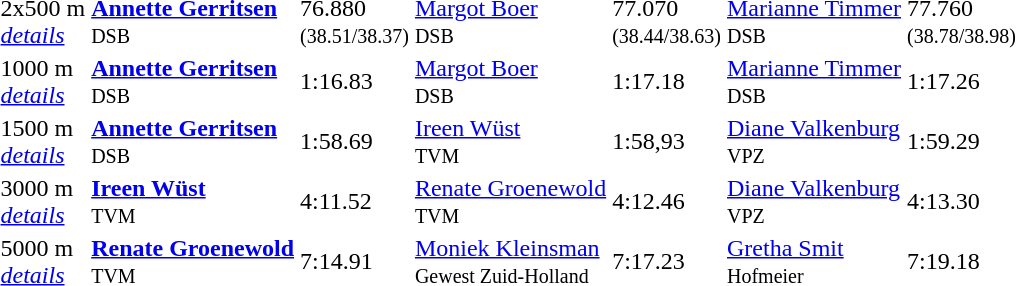<table>
<tr>
<td>2x500 m<br><a href='#'><em>details</em></a></td>
<td><strong><a href='#'>Annette Gerritsen</a></strong><br><small>DSB</small></td>
<td>76.880<br><small>(38.51/38.37)</small></td>
<td><a href='#'>Margot Boer</a><br><small>DSB</small></td>
<td>77.070<br><small>(38.44/38.63)</small></td>
<td><a href='#'>Marianne Timmer</a><br><small>DSB</small></td>
<td>77.760<br><small>(38.78/38.98)</small></td>
</tr>
<tr>
<td>1000 m<br><a href='#'><em>details</em></a></td>
<td><strong><a href='#'>Annette Gerritsen</a></strong><br><small>DSB</small></td>
<td>1:16.83</td>
<td><a href='#'>Margot Boer</a><br><small>DSB</small></td>
<td>1:17.18</td>
<td><a href='#'>Marianne Timmer</a><br><small>DSB</small></td>
<td>1:17.26</td>
</tr>
<tr>
<td>1500 m<br><a href='#'><em>details</em></a></td>
<td><strong><a href='#'>Annette Gerritsen</a></strong><br><small>DSB</small></td>
<td>1:58.69</td>
<td><a href='#'>Ireen Wüst</a><br><small>TVM</small></td>
<td>1:58,93</td>
<td><a href='#'>Diane Valkenburg</a><br><small>VPZ</small></td>
<td>1:59.29</td>
</tr>
<tr>
<td>3000 m<br><a href='#'><em>details</em></a></td>
<td><strong><a href='#'>Ireen Wüst</a></strong><br><small>TVM</small></td>
<td>4:11.52</td>
<td><a href='#'>Renate Groenewold</a><br><small>TVM</small></td>
<td>4:12.46</td>
<td><a href='#'>Diane Valkenburg</a><br><small>VPZ</small></td>
<td>4:13.30</td>
</tr>
<tr>
<td>5000 m<br><a href='#'><em>details</em></a></td>
<td><strong><a href='#'>Renate Groenewold</a></strong><br><small>TVM</small></td>
<td>7:14.91</td>
<td><a href='#'>Moniek Kleinsman</a><br><small>Gewest Zuid-Holland</small></td>
<td>7:17.23</td>
<td><a href='#'>Gretha Smit</a><br><small>Hofmeier</small></td>
<td>7:19.18</td>
</tr>
</table>
